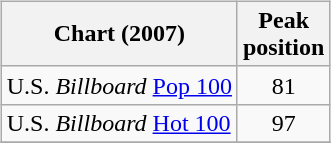<table width="0%">
<tr valign="top">
<td width="50%"><br><table class="wikitable">
<tr>
<th>Chart (2007)</th>
<th>Peak<br>position</th>
</tr>
<tr>
<td align="left">U.S. <em>Billboard</em> <a href='#'>Pop 100</a></td>
<td align="center">81</td>
</tr>
<tr>
<td align="left">U.S. <em>Billboard</em> <a href='#'>Hot 100</a></td>
<td align="center">97</td>
</tr>
<tr>
</tr>
</table>
</td>
</tr>
</table>
